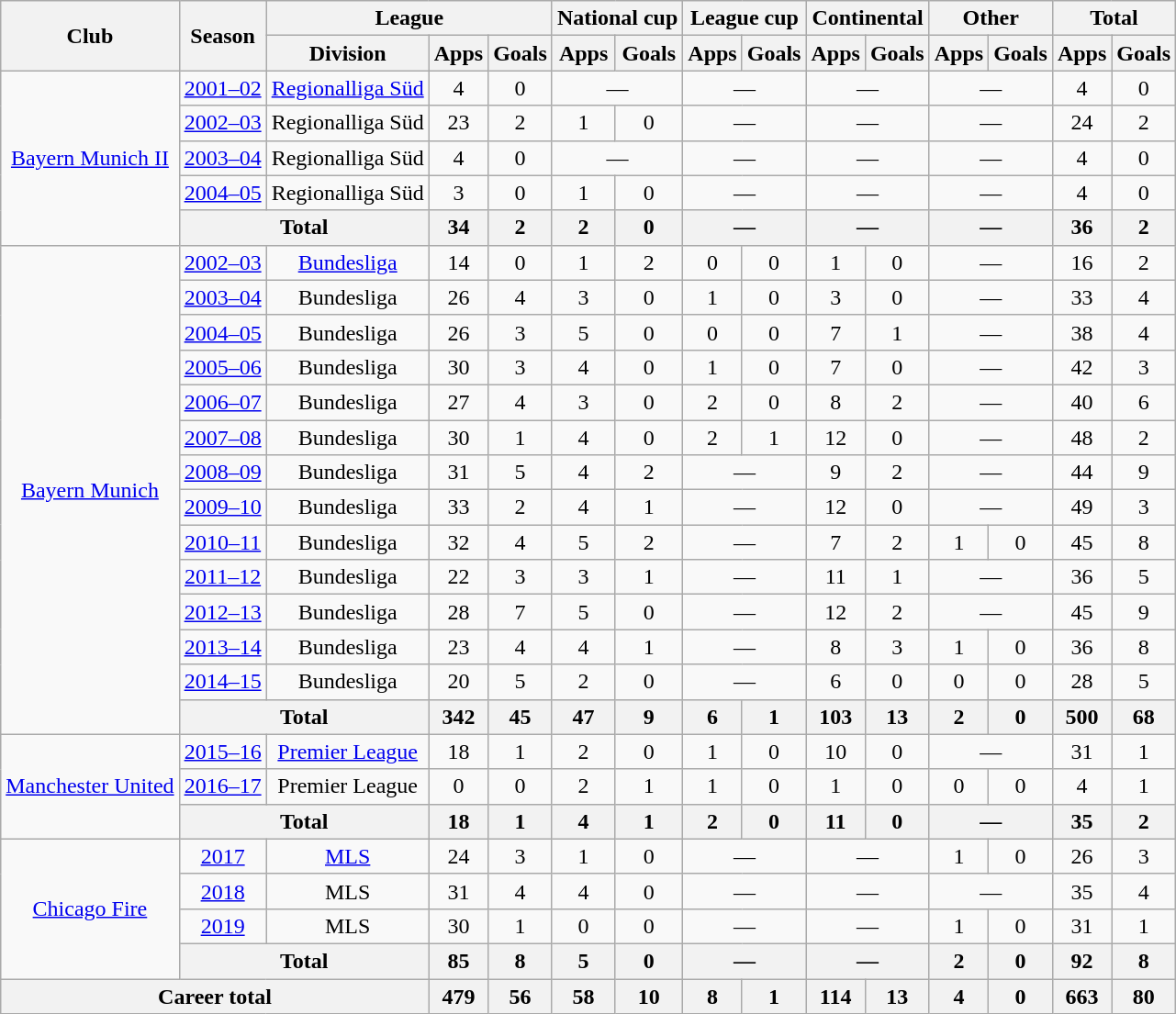<table class="wikitable" style="text-align:center">
<tr>
<th rowspan="2">Club</th>
<th rowspan="2">Season</th>
<th colspan="3">League</th>
<th colspan="2">National cup</th>
<th colspan="2">League cup</th>
<th colspan="2">Continental</th>
<th colspan="2">Other</th>
<th colspan="2">Total</th>
</tr>
<tr>
<th>Division</th>
<th>Apps</th>
<th>Goals</th>
<th>Apps</th>
<th>Goals</th>
<th>Apps</th>
<th>Goals</th>
<th>Apps</th>
<th>Goals</th>
<th>Apps</th>
<th>Goals</th>
<th>Apps</th>
<th>Goals</th>
</tr>
<tr>
<td rowspan="5"><a href='#'>Bayern Munich II</a></td>
<td><a href='#'>2001–02</a></td>
<td><a href='#'>Regionalliga Süd</a></td>
<td>4</td>
<td>0</td>
<td colspan="2">—</td>
<td colspan="2">—</td>
<td colspan="2">—</td>
<td colspan="2">—</td>
<td>4</td>
<td>0</td>
</tr>
<tr>
<td><a href='#'>2002–03</a></td>
<td>Regionalliga Süd</td>
<td>23</td>
<td>2</td>
<td>1</td>
<td>0</td>
<td colspan="2">—</td>
<td colspan="2">—</td>
<td colspan="2">—</td>
<td>24</td>
<td>2</td>
</tr>
<tr>
<td><a href='#'>2003–04</a></td>
<td>Regionalliga Süd</td>
<td>4</td>
<td>0</td>
<td colspan="2">—</td>
<td colspan="2">—</td>
<td colspan="2">—</td>
<td colspan="2">—</td>
<td>4</td>
<td>0</td>
</tr>
<tr>
<td><a href='#'>2004–05</a></td>
<td>Regionalliga Süd</td>
<td>3</td>
<td>0</td>
<td>1</td>
<td>0</td>
<td colspan="2">—</td>
<td colspan="2">—</td>
<td colspan="2">—</td>
<td>4</td>
<td>0</td>
</tr>
<tr>
<th colspan="2">Total</th>
<th>34</th>
<th>2</th>
<th>2</th>
<th>0</th>
<th colspan="2">—</th>
<th colspan="2">—</th>
<th colspan="2">—</th>
<th>36</th>
<th>2</th>
</tr>
<tr>
<td rowspan="14"><a href='#'>Bayern Munich</a></td>
<td><a href='#'>2002–03</a></td>
<td><a href='#'>Bundesliga</a></td>
<td>14</td>
<td>0</td>
<td>1</td>
<td>2</td>
<td>0</td>
<td>0</td>
<td>1</td>
<td>0</td>
<td colspan="2">—</td>
<td>16</td>
<td>2</td>
</tr>
<tr>
<td><a href='#'>2003–04</a></td>
<td>Bundesliga</td>
<td>26</td>
<td>4</td>
<td>3</td>
<td>0</td>
<td>1</td>
<td>0</td>
<td>3</td>
<td>0</td>
<td colspan="2">—</td>
<td>33</td>
<td>4</td>
</tr>
<tr>
<td><a href='#'>2004–05</a></td>
<td>Bundesliga</td>
<td>26</td>
<td>3</td>
<td>5</td>
<td>0</td>
<td>0</td>
<td>0</td>
<td>7</td>
<td>1</td>
<td colspan="2">—</td>
<td>38</td>
<td>4</td>
</tr>
<tr>
<td><a href='#'>2005–06</a></td>
<td>Bundesliga</td>
<td>30</td>
<td>3</td>
<td>4</td>
<td>0</td>
<td>1</td>
<td>0</td>
<td>7</td>
<td>0</td>
<td colspan="2">—</td>
<td>42</td>
<td>3</td>
</tr>
<tr>
<td><a href='#'>2006–07</a></td>
<td>Bundesliga</td>
<td>27</td>
<td>4</td>
<td>3</td>
<td>0</td>
<td>2</td>
<td>0</td>
<td>8</td>
<td>2</td>
<td colspan="2">—</td>
<td>40</td>
<td>6</td>
</tr>
<tr>
<td><a href='#'>2007–08</a></td>
<td>Bundesliga</td>
<td>30</td>
<td>1</td>
<td>4</td>
<td>0</td>
<td>2</td>
<td>1</td>
<td>12</td>
<td>0</td>
<td colspan="2">—</td>
<td>48</td>
<td>2</td>
</tr>
<tr>
<td><a href='#'>2008–09</a></td>
<td>Bundesliga</td>
<td>31</td>
<td>5</td>
<td>4</td>
<td>2</td>
<td colspan="2">—</td>
<td>9</td>
<td>2</td>
<td colspan="2">—</td>
<td>44</td>
<td>9</td>
</tr>
<tr>
<td><a href='#'>2009–10</a></td>
<td>Bundesliga</td>
<td>33</td>
<td>2</td>
<td>4</td>
<td>1</td>
<td colspan="2">—</td>
<td>12</td>
<td>0</td>
<td colspan="2">—</td>
<td>49</td>
<td>3</td>
</tr>
<tr>
<td><a href='#'>2010–11</a></td>
<td>Bundesliga</td>
<td>32</td>
<td>4</td>
<td>5</td>
<td>2</td>
<td colspan="2">—</td>
<td>7</td>
<td>2</td>
<td>1</td>
<td>0</td>
<td>45</td>
<td>8</td>
</tr>
<tr>
<td><a href='#'>2011–12</a></td>
<td>Bundesliga</td>
<td>22</td>
<td>3</td>
<td>3</td>
<td>1</td>
<td colspan="2">—</td>
<td>11</td>
<td>1</td>
<td colspan="2">—</td>
<td>36</td>
<td>5</td>
</tr>
<tr>
<td><a href='#'>2012–13</a></td>
<td>Bundesliga</td>
<td>28</td>
<td>7</td>
<td>5</td>
<td>0</td>
<td colspan="2">—</td>
<td>12</td>
<td>2</td>
<td colspan="2">—</td>
<td>45</td>
<td>9</td>
</tr>
<tr>
<td><a href='#'>2013–14</a></td>
<td>Bundesliga</td>
<td>23</td>
<td>4</td>
<td>4</td>
<td>1</td>
<td colspan="2">—</td>
<td>8</td>
<td>3</td>
<td>1</td>
<td>0</td>
<td>36</td>
<td>8</td>
</tr>
<tr>
<td><a href='#'>2014–15</a></td>
<td>Bundesliga</td>
<td>20</td>
<td>5</td>
<td>2</td>
<td>0</td>
<td colspan="2">—</td>
<td>6</td>
<td>0</td>
<td>0</td>
<td>0</td>
<td>28</td>
<td>5</td>
</tr>
<tr>
<th colspan="2">Total</th>
<th>342</th>
<th>45</th>
<th>47</th>
<th>9</th>
<th>6</th>
<th>1</th>
<th>103</th>
<th>13</th>
<th>2</th>
<th>0</th>
<th>500</th>
<th>68</th>
</tr>
<tr>
<td rowspan="3"><a href='#'>Manchester United</a></td>
<td><a href='#'>2015–16</a></td>
<td><a href='#'>Premier League</a></td>
<td>18</td>
<td>1</td>
<td>2</td>
<td>0</td>
<td>1</td>
<td>0</td>
<td>10</td>
<td>0</td>
<td colspan="2">—</td>
<td>31</td>
<td>1</td>
</tr>
<tr>
<td><a href='#'>2016–17</a></td>
<td>Premier League</td>
<td>0</td>
<td>0</td>
<td>2</td>
<td>1</td>
<td>1</td>
<td>0</td>
<td>1</td>
<td>0</td>
<td>0</td>
<td>0</td>
<td>4</td>
<td>1</td>
</tr>
<tr>
<th colspan="2">Total</th>
<th>18</th>
<th>1</th>
<th>4</th>
<th>1</th>
<th>2</th>
<th>0</th>
<th>11</th>
<th>0</th>
<th colspan="2">—</th>
<th>35</th>
<th>2</th>
</tr>
<tr>
<td rowspan="4"><a href='#'>Chicago Fire</a></td>
<td><a href='#'>2017</a></td>
<td><a href='#'>MLS</a></td>
<td>24</td>
<td>3</td>
<td>1</td>
<td>0</td>
<td colspan="2">—</td>
<td colspan="2">—</td>
<td>1</td>
<td>0</td>
<td>26</td>
<td>3</td>
</tr>
<tr>
<td><a href='#'>2018</a></td>
<td>MLS</td>
<td>31</td>
<td>4</td>
<td>4</td>
<td>0</td>
<td colspan="2">—</td>
<td colspan="2">—</td>
<td colspan="2">—</td>
<td>35</td>
<td>4</td>
</tr>
<tr>
<td><a href='#'>2019</a></td>
<td>MLS</td>
<td>30</td>
<td>1</td>
<td>0</td>
<td>0</td>
<td colspan="2">—</td>
<td colspan="2">—</td>
<td>1</td>
<td>0</td>
<td>31</td>
<td>1</td>
</tr>
<tr>
<th colspan="2">Total</th>
<th>85</th>
<th>8</th>
<th>5</th>
<th>0</th>
<th colspan="2">—</th>
<th colspan="2">—</th>
<th>2</th>
<th>0</th>
<th>92</th>
<th>8</th>
</tr>
<tr>
<th colspan="3">Career total</th>
<th>479</th>
<th>56</th>
<th>58</th>
<th>10</th>
<th>8</th>
<th>1</th>
<th>114</th>
<th>13</th>
<th>4</th>
<th>0</th>
<th>663</th>
<th>80</th>
</tr>
</table>
